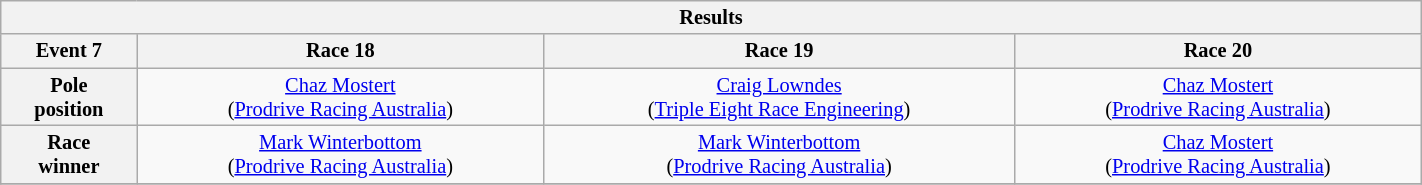<table class="wikitable collapsible collapsed" align="center" width=75% style="font-size: 85%; max-width: 950px">
<tr>
<th colspan="4">Results</th>
</tr>
<tr>
<th>Event 7</th>
<th>Race 18</th>
<th>Race 19</th>
<th>Race 20</th>
</tr>
<tr>
<th>Pole<br>position</th>
<td align="center"> <a href='#'>Chaz Mostert</a><br>(<a href='#'>Prodrive Racing Australia</a>)</td>
<td align="center"> <a href='#'>Craig Lowndes</a><br>(<a href='#'>Triple Eight Race Engineering</a>)</td>
<td align="center"> <a href='#'>Chaz Mostert</a><br>(<a href='#'>Prodrive Racing Australia</a>)</td>
</tr>
<tr>
<th>Race<br>winner</th>
<td align="center"> <a href='#'>Mark Winterbottom</a><br>(<a href='#'>Prodrive Racing Australia</a>)</td>
<td align="center"> <a href='#'>Mark Winterbottom</a><br>(<a href='#'>Prodrive Racing Australia</a>)</td>
<td align="center"> <a href='#'>Chaz Mostert</a><br>(<a href='#'>Prodrive Racing Australia</a>)</td>
</tr>
<tr>
</tr>
</table>
